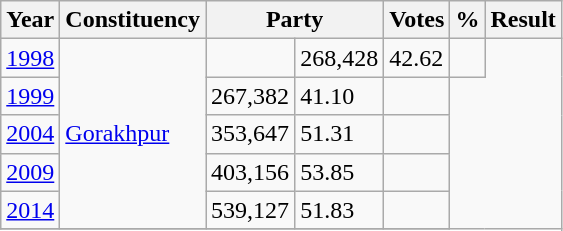<table class="wikitable">
<tr>
<th>Year</th>
<th>Constituency</th>
<th colspan="2">Party</th>
<th>Votes</th>
<th>%</th>
<th>Result</th>
</tr>
<tr>
<td><a href='#'>1998</a></td>
<td rowspan=5><a href='#'>Gorakhpur</a></td>
<td></td>
<td>268,428</td>
<td>42.62</td>
<td></td>
</tr>
<tr>
<td><a href='#'>1999</a></td>
<td>267,382</td>
<td>41.10</td>
<td></td>
</tr>
<tr>
<td><a href='#'>2004</a></td>
<td>353,647</td>
<td>51.31</td>
<td></td>
</tr>
<tr>
<td><a href='#'>2009</a></td>
<td>403,156</td>
<td>53.85</td>
<td></td>
</tr>
<tr>
<td><a href='#'>2014</a></td>
<td>539,127</td>
<td>51.83</td>
<td></td>
</tr>
<tr>
</tr>
</table>
